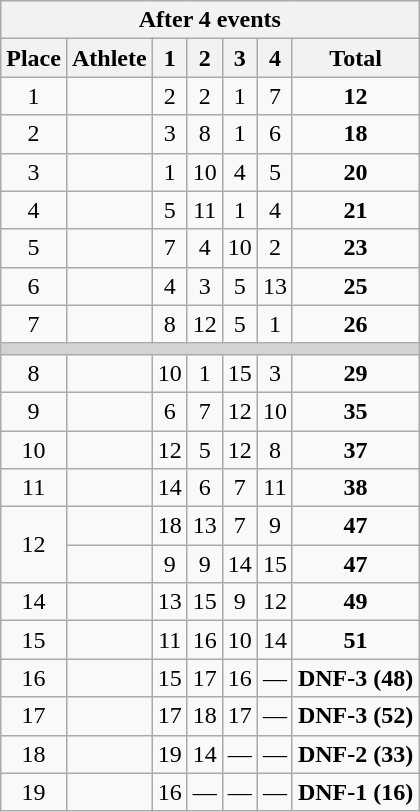<table class=wikitable style="text-align:center">
<tr>
<th colspan=7><strong>After 4 events</strong></th>
</tr>
<tr>
<th>Place</th>
<th>Athlete</th>
<th>1</th>
<th>2</th>
<th>3</th>
<th>4</th>
<th>Total</th>
</tr>
<tr>
<td>1</td>
<td align=left></td>
<td>2</td>
<td>2</td>
<td>1</td>
<td>7</td>
<td><strong>12</strong></td>
</tr>
<tr>
<td>2</td>
<td align=left></td>
<td>3</td>
<td>8</td>
<td>1</td>
<td>6</td>
<td><strong>18</strong></td>
</tr>
<tr>
<td>3</td>
<td align=left></td>
<td>1</td>
<td>10</td>
<td>4</td>
<td>5</td>
<td><strong>20</strong></td>
</tr>
<tr>
<td>4</td>
<td align=left></td>
<td>5</td>
<td>11</td>
<td>1</td>
<td>4</td>
<td><strong>21</strong></td>
</tr>
<tr>
<td>5</td>
<td align=left></td>
<td>7</td>
<td>4</td>
<td>10</td>
<td>2</td>
<td><strong>23</strong></td>
</tr>
<tr>
<td>6</td>
<td align=left></td>
<td>4</td>
<td>3</td>
<td>5</td>
<td>13</td>
<td><strong>25</strong></td>
</tr>
<tr>
<td>7</td>
<td align=left></td>
<td>8</td>
<td>12</td>
<td>5</td>
<td>1</td>
<td><strong>26</strong></td>
</tr>
<tr>
<td colspan=7 bgcolor=lightgray></td>
</tr>
<tr>
<td>8</td>
<td align=left></td>
<td>10</td>
<td>1</td>
<td>15</td>
<td>3</td>
<td><strong>29</strong></td>
</tr>
<tr>
<td>9</td>
<td align=left></td>
<td>6</td>
<td>7</td>
<td>12</td>
<td>10</td>
<td><strong>35</strong></td>
</tr>
<tr>
<td>10</td>
<td align=left></td>
<td>12</td>
<td>5</td>
<td>12</td>
<td>8</td>
<td><strong>37</strong></td>
</tr>
<tr>
<td>11</td>
<td align=left></td>
<td>14</td>
<td>6</td>
<td>7</td>
<td>11</td>
<td><strong>38</strong></td>
</tr>
<tr>
<td rowspan=2>12</td>
<td align=left></td>
<td>18</td>
<td>13</td>
<td>7</td>
<td>9</td>
<td><strong>47</strong></td>
</tr>
<tr>
<td align=left></td>
<td>9</td>
<td>9</td>
<td>14</td>
<td>15</td>
<td><strong>47</strong></td>
</tr>
<tr>
<td>14</td>
<td align=left></td>
<td>13</td>
<td>15</td>
<td>9</td>
<td>12</td>
<td><strong>49</strong></td>
</tr>
<tr>
<td>15</td>
<td align=left></td>
<td>11</td>
<td>16</td>
<td>10</td>
<td>14</td>
<td><strong>51</strong></td>
</tr>
<tr>
<td>16</td>
<td align=left></td>
<td>15</td>
<td>17</td>
<td>16</td>
<td>—</td>
<td><strong>DNF-3 (48)</strong></td>
</tr>
<tr>
<td>17</td>
<td align=left></td>
<td>17</td>
<td>18</td>
<td>17</td>
<td>—</td>
<td><strong>DNF-3 (52)</strong></td>
</tr>
<tr>
<td>18</td>
<td align=left></td>
<td>19</td>
<td>14</td>
<td>—</td>
<td>—</td>
<td><strong>DNF-2 (33)</strong></td>
</tr>
<tr>
<td>19</td>
<td align=left></td>
<td>16</td>
<td>—</td>
<td>—</td>
<td>—</td>
<td><strong>DNF-1 (16)</strong></td>
</tr>
</table>
